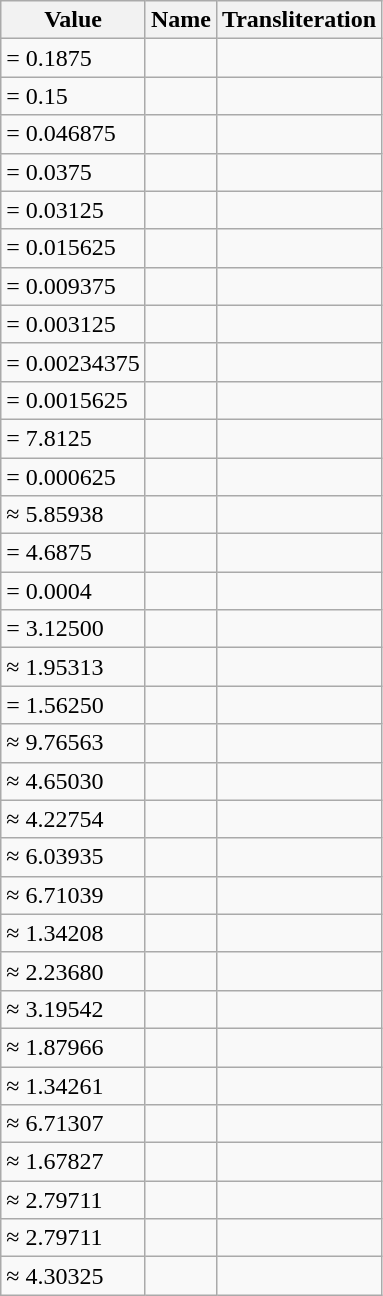<table class="wikitable">
<tr>
<th>Value</th>
<th>Name</th>
<th>Transliteration</th>
</tr>
<tr>
<td> = 0.1875</td>
<td></td>
<td></td>
</tr>
<tr>
<td> = 0.15</td>
<td></td>
<td></td>
</tr>
<tr>
<td> = 0.046875</td>
<td></td>
<td></td>
</tr>
<tr>
<td> = 0.0375</td>
<td></td>
<td></td>
</tr>
<tr>
<td> = 0.03125</td>
<td></td>
<td></td>
</tr>
<tr>
<td> = 0.015625</td>
<td></td>
<td></td>
</tr>
<tr>
<td> = 0.009375</td>
<td></td>
<td></td>
</tr>
<tr>
<td> = 0.003125</td>
<td></td>
<td></td>
</tr>
<tr>
<td> = 0.00234375</td>
<td></td>
<td></td>
</tr>
<tr>
<td> = 0.0015625</td>
<td></td>
<td></td>
</tr>
<tr>
<td> = 7.8125</td>
<td></td>
<td></td>
</tr>
<tr>
<td> = 0.000625</td>
<td></td>
<td></td>
</tr>
<tr>
<td> ≈ 5.85938</td>
<td></td>
<td></td>
</tr>
<tr>
<td> = 4.6875</td>
<td></td>
<td></td>
</tr>
<tr>
<td> = 0.0004</td>
<td></td>
<td></td>
</tr>
<tr>
<td> = 3.12500</td>
<td></td>
<td></td>
</tr>
<tr>
<td> ≈ 1.95313</td>
<td></td>
<td></td>
</tr>
<tr>
<td> = 1.56250</td>
<td></td>
<td></td>
</tr>
<tr>
<td> ≈ 9.76563</td>
<td></td>
<td></td>
</tr>
<tr>
<td> ≈ 4.65030</td>
<td></td>
<td></td>
</tr>
<tr>
<td> ≈ 4.22754</td>
<td></td>
<td></td>
</tr>
<tr>
<td> ≈ 6.03935</td>
<td></td>
<td></td>
</tr>
<tr>
<td> ≈ 6.71039</td>
<td></td>
<td></td>
</tr>
<tr>
<td> ≈ 1.34208</td>
<td></td>
<td></td>
</tr>
<tr>
<td> ≈ 2.23680</td>
<td></td>
<td></td>
</tr>
<tr>
<td> ≈ 3.19542</td>
<td></td>
<td></td>
</tr>
<tr>
<td> ≈ 1.87966</td>
<td></td>
<td></td>
</tr>
<tr>
<td> ≈ 1.34261</td>
<td></td>
<td></td>
</tr>
<tr>
<td> ≈ 6.71307</td>
<td></td>
<td></td>
</tr>
<tr>
<td> ≈ 1.67827</td>
<td></td>
<td></td>
</tr>
<tr>
<td> ≈ 2.79711</td>
<td></td>
<td></td>
</tr>
<tr>
<td> ≈ 2.79711</td>
<td></td>
<td></td>
</tr>
<tr>
<td> ≈ 4.30325</td>
<td></td>
<td></td>
</tr>
</table>
